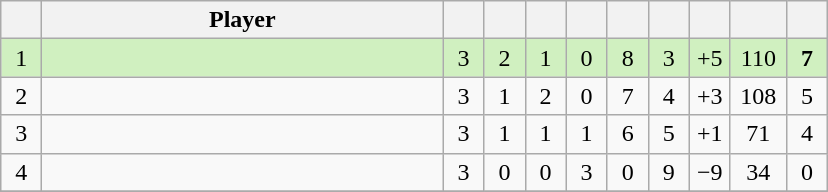<table class="wikitable" style="text-align:center;">
<tr>
<th width=20></th>
<th width=260>Player</th>
<th width=20></th>
<th width=20></th>
<th width=20></th>
<th width=20></th>
<th width=20></th>
<th width=20></th>
<th width=20></th>
<th width=30></th>
<th width=20></th>
</tr>
<tr style="background:#D0F0C0;">
<td>1</td>
<td align=left> <small></small></td>
<td>3</td>
<td>2</td>
<td>1</td>
<td>0</td>
<td>8</td>
<td>3</td>
<td>+5</td>
<td>110</td>
<td><strong>7</strong></td>
</tr>
<tr>
<td>2</td>
<td align=left> <small></small></td>
<td>3</td>
<td>1</td>
<td>2</td>
<td>0</td>
<td>7</td>
<td>4</td>
<td>+3</td>
<td>108</td>
<td>5</td>
</tr>
<tr>
<td>3</td>
<td align=left> <small></small></td>
<td>3</td>
<td>1</td>
<td>1</td>
<td>1</td>
<td>6</td>
<td>5</td>
<td>+1</td>
<td>71</td>
<td>4</td>
</tr>
<tr>
<td>4</td>
<td align=left> <small></small></td>
<td>3</td>
<td>0</td>
<td>0</td>
<td>3</td>
<td>0</td>
<td>9</td>
<td>−9</td>
<td>34</td>
<td>0</td>
</tr>
<tr>
</tr>
</table>
